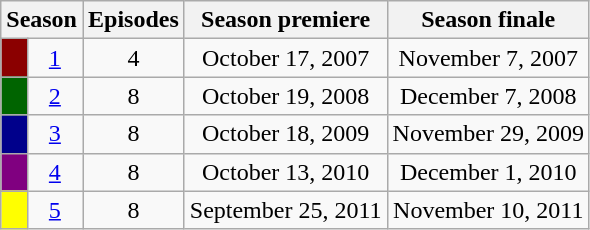<table class="wikitable">
<tr>
<th colspan="2">Season</th>
<th>Episodes</th>
<th>Season premiere</th>
<th>Season finale</th>
</tr>
<tr>
<td style="background:darkred; height:5px;"></td>
<td style="text-align:center;"><a href='#'>1</a></td>
<td style="text-align:center;">4</td>
<td style="text-align:center;">October 17, 2007</td>
<td style="text-align:center;">November 7, 2007</td>
</tr>
<tr>
<td style="background:darkgreen; height:5px;"></td>
<td style="text-align:center;"><a href='#'>2</a></td>
<td style="text-align:center;">8</td>
<td style="text-align:center;">October 19, 2008</td>
<td style="text-align:center;">December 7, 2008</td>
</tr>
<tr>
<td style="background:darkblue; height:5px;"></td>
<td style="text-align:center;"><a href='#'>3</a></td>
<td style="text-align:center;">8</td>
<td style="text-align:center;">October 18, 2009</td>
<td style="text-align:center;">November 29, 2009</td>
</tr>
<tr>
<td style="background:purple; height:5px;"></td>
<td style="text-align:center;"><a href='#'>4</a></td>
<td style="text-align:center;">8</td>
<td style="text-align:center;">October 13, 2010</td>
<td style="text-align:center;">December 1, 2010</td>
</tr>
<tr>
<td style="background:yellow; height:5px;"></td>
<td style="text-align:center;"><a href='#'>5</a></td>
<td style="text-align:center;">8</td>
<td style="text-align:center;">September 25, 2011</td>
<td style="text-align:center;">November 10, 2011</td>
</tr>
</table>
